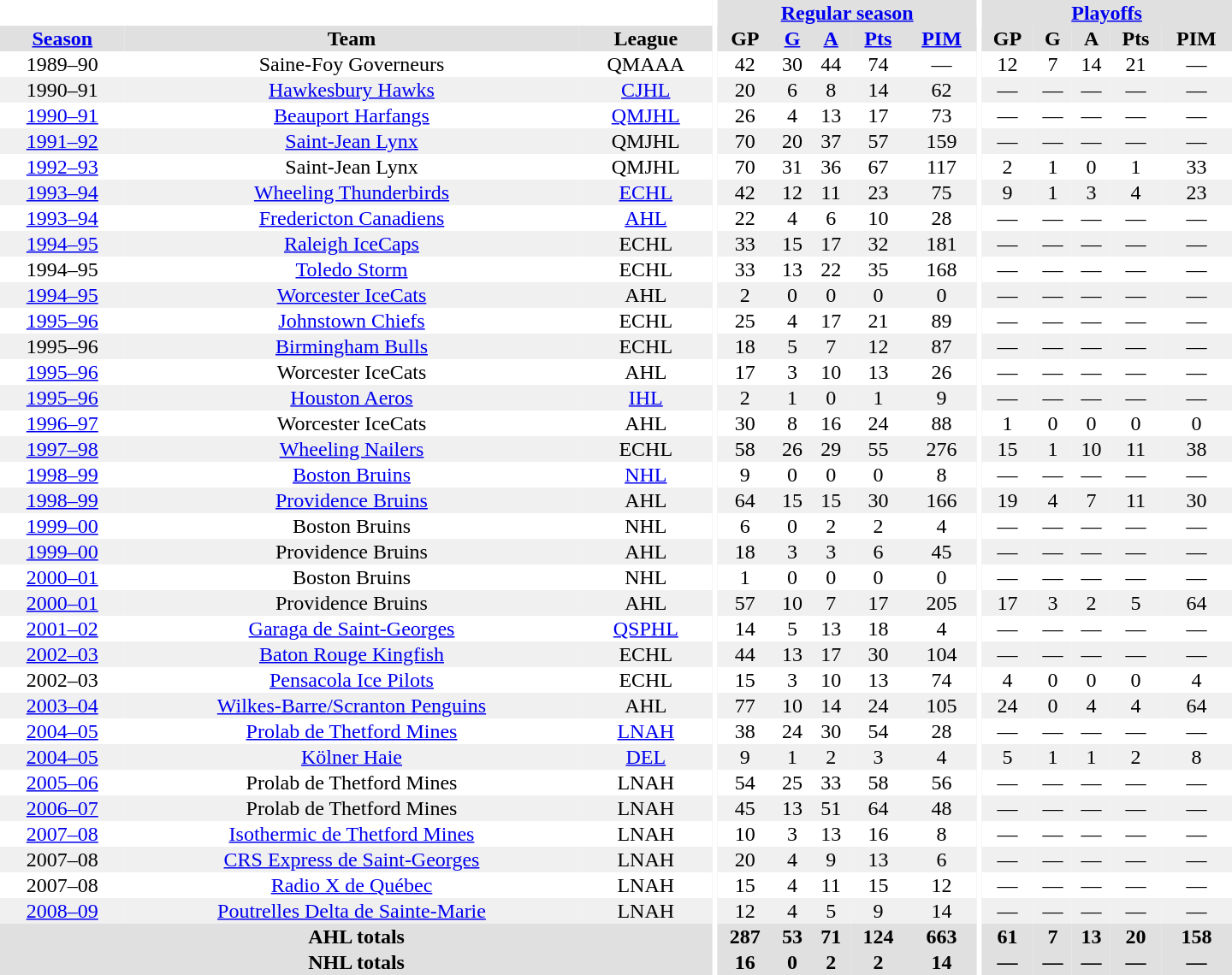<table border="0" cellpadding="1" cellspacing="0" style="text-align:center; width:60em">
<tr bgcolor="#e0e0e0">
<th colspan="3" bgcolor="#ffffff"></th>
<th rowspan="100" bgcolor="#ffffff"></th>
<th colspan="5"><a href='#'>Regular season</a></th>
<th rowspan="100" bgcolor="#ffffff"></th>
<th colspan="5"><a href='#'>Playoffs</a></th>
</tr>
<tr bgcolor="#e0e0e0">
<th><a href='#'>Season</a></th>
<th>Team</th>
<th>League</th>
<th>GP</th>
<th><a href='#'>G</a></th>
<th><a href='#'>A</a></th>
<th><a href='#'>Pts</a></th>
<th><a href='#'>PIM</a></th>
<th>GP</th>
<th>G</th>
<th>A</th>
<th>Pts</th>
<th>PIM</th>
</tr>
<tr>
<td>1989–90</td>
<td>Saine-Foy Governeurs</td>
<td>QMAAA</td>
<td>42</td>
<td>30</td>
<td>44</td>
<td>74</td>
<td>—</td>
<td>12</td>
<td>7</td>
<td>14</td>
<td>21</td>
<td>—</td>
</tr>
<tr bgcolor="#f0f0f0">
<td>1990–91</td>
<td><a href='#'>Hawkesbury Hawks</a></td>
<td><a href='#'>CJHL</a></td>
<td>20</td>
<td>6</td>
<td>8</td>
<td>14</td>
<td>62</td>
<td>—</td>
<td>—</td>
<td>—</td>
<td>—</td>
<td>—</td>
</tr>
<tr>
<td><a href='#'>1990–91</a></td>
<td><a href='#'>Beauport Harfangs</a></td>
<td><a href='#'>QMJHL</a></td>
<td>26</td>
<td>4</td>
<td>13</td>
<td>17</td>
<td>73</td>
<td>—</td>
<td>—</td>
<td>—</td>
<td>—</td>
<td>—</td>
</tr>
<tr bgcolor="#f0f0f0">
<td><a href='#'>1991–92</a></td>
<td><a href='#'>Saint-Jean Lynx</a></td>
<td>QMJHL</td>
<td>70</td>
<td>20</td>
<td>37</td>
<td>57</td>
<td>159</td>
<td>—</td>
<td>—</td>
<td>—</td>
<td>—</td>
<td>—</td>
</tr>
<tr>
<td><a href='#'>1992–93</a></td>
<td>Saint-Jean Lynx</td>
<td>QMJHL</td>
<td>70</td>
<td>31</td>
<td>36</td>
<td>67</td>
<td>117</td>
<td>2</td>
<td>1</td>
<td>0</td>
<td>1</td>
<td>33</td>
</tr>
<tr bgcolor="#f0f0f0">
<td><a href='#'>1993–94</a></td>
<td><a href='#'>Wheeling Thunderbirds</a></td>
<td><a href='#'>ECHL</a></td>
<td>42</td>
<td>12</td>
<td>11</td>
<td>23</td>
<td>75</td>
<td>9</td>
<td>1</td>
<td>3</td>
<td>4</td>
<td>23</td>
</tr>
<tr>
<td><a href='#'>1993–94</a></td>
<td><a href='#'>Fredericton Canadiens</a></td>
<td><a href='#'>AHL</a></td>
<td>22</td>
<td>4</td>
<td>6</td>
<td>10</td>
<td>28</td>
<td>—</td>
<td>—</td>
<td>—</td>
<td>—</td>
<td>—</td>
</tr>
<tr bgcolor="#f0f0f0">
<td><a href='#'>1994–95</a></td>
<td><a href='#'>Raleigh IceCaps</a></td>
<td>ECHL</td>
<td>33</td>
<td>15</td>
<td>17</td>
<td>32</td>
<td>181</td>
<td>—</td>
<td>—</td>
<td>—</td>
<td>—</td>
<td>—</td>
</tr>
<tr>
<td>1994–95</td>
<td><a href='#'>Toledo Storm</a></td>
<td>ECHL</td>
<td>33</td>
<td>13</td>
<td>22</td>
<td>35</td>
<td>168</td>
<td>—</td>
<td>—</td>
<td>—</td>
<td>—</td>
<td>—</td>
</tr>
<tr bgcolor="#f0f0f0">
<td><a href='#'>1994–95</a></td>
<td><a href='#'>Worcester IceCats</a></td>
<td>AHL</td>
<td>2</td>
<td>0</td>
<td>0</td>
<td>0</td>
<td>0</td>
<td>—</td>
<td>—</td>
<td>—</td>
<td>—</td>
<td>—</td>
</tr>
<tr>
<td><a href='#'>1995–96</a></td>
<td><a href='#'>Johnstown Chiefs</a></td>
<td>ECHL</td>
<td>25</td>
<td>4</td>
<td>17</td>
<td>21</td>
<td>89</td>
<td>—</td>
<td>—</td>
<td>—</td>
<td>—</td>
<td>—</td>
</tr>
<tr bgcolor="#f0f0f0">
<td>1995–96</td>
<td><a href='#'>Birmingham Bulls</a></td>
<td>ECHL</td>
<td>18</td>
<td>5</td>
<td>7</td>
<td>12</td>
<td>87</td>
<td>—</td>
<td>—</td>
<td>—</td>
<td>—</td>
<td>—</td>
</tr>
<tr>
<td><a href='#'>1995–96</a></td>
<td>Worcester IceCats</td>
<td>AHL</td>
<td>17</td>
<td>3</td>
<td>10</td>
<td>13</td>
<td>26</td>
<td>—</td>
<td>—</td>
<td>—</td>
<td>—</td>
<td>—</td>
</tr>
<tr bgcolor="#f0f0f0">
<td><a href='#'>1995–96</a></td>
<td><a href='#'>Houston Aeros</a></td>
<td><a href='#'>IHL</a></td>
<td>2</td>
<td>1</td>
<td>0</td>
<td>1</td>
<td>9</td>
<td>—</td>
<td>—</td>
<td>—</td>
<td>—</td>
<td>—</td>
</tr>
<tr>
<td><a href='#'>1996–97</a></td>
<td>Worcester IceCats</td>
<td>AHL</td>
<td>30</td>
<td>8</td>
<td>16</td>
<td>24</td>
<td>88</td>
<td>1</td>
<td>0</td>
<td>0</td>
<td>0</td>
<td>0</td>
</tr>
<tr bgcolor="#f0f0f0">
<td><a href='#'>1997–98</a></td>
<td><a href='#'>Wheeling Nailers</a></td>
<td>ECHL</td>
<td>58</td>
<td>26</td>
<td>29</td>
<td>55</td>
<td>276</td>
<td>15</td>
<td>1</td>
<td>10</td>
<td>11</td>
<td>38</td>
</tr>
<tr>
<td><a href='#'>1998–99</a></td>
<td><a href='#'>Boston Bruins</a></td>
<td><a href='#'>NHL</a></td>
<td>9</td>
<td>0</td>
<td>0</td>
<td>0</td>
<td>8</td>
<td>—</td>
<td>—</td>
<td>—</td>
<td>—</td>
<td>—</td>
</tr>
<tr bgcolor="#f0f0f0">
<td><a href='#'>1998–99</a></td>
<td><a href='#'>Providence Bruins</a></td>
<td>AHL</td>
<td>64</td>
<td>15</td>
<td>15</td>
<td>30</td>
<td>166</td>
<td>19</td>
<td>4</td>
<td>7</td>
<td>11</td>
<td>30</td>
</tr>
<tr>
<td><a href='#'>1999–00</a></td>
<td>Boston Bruins</td>
<td>NHL</td>
<td>6</td>
<td>0</td>
<td>2</td>
<td>2</td>
<td>4</td>
<td>—</td>
<td>—</td>
<td>—</td>
<td>—</td>
<td>—</td>
</tr>
<tr bgcolor="#f0f0f0">
<td><a href='#'>1999–00</a></td>
<td>Providence Bruins</td>
<td>AHL</td>
<td>18</td>
<td>3</td>
<td>3</td>
<td>6</td>
<td>45</td>
<td>—</td>
<td>—</td>
<td>—</td>
<td>—</td>
<td>—</td>
</tr>
<tr>
<td><a href='#'>2000–01</a></td>
<td>Boston Bruins</td>
<td>NHL</td>
<td>1</td>
<td>0</td>
<td>0</td>
<td>0</td>
<td>0</td>
<td>—</td>
<td>—</td>
<td>—</td>
<td>—</td>
<td>—</td>
</tr>
<tr bgcolor="#f0f0f0">
<td><a href='#'>2000–01</a></td>
<td>Providence Bruins</td>
<td>AHL</td>
<td>57</td>
<td>10</td>
<td>7</td>
<td>17</td>
<td>205</td>
<td>17</td>
<td>3</td>
<td>2</td>
<td>5</td>
<td>64</td>
</tr>
<tr>
<td><a href='#'>2001–02</a></td>
<td><a href='#'>Garaga de Saint-Georges</a></td>
<td><a href='#'>QSPHL</a></td>
<td>14</td>
<td>5</td>
<td>13</td>
<td>18</td>
<td>4</td>
<td>—</td>
<td>—</td>
<td>—</td>
<td>—</td>
<td>—</td>
</tr>
<tr bgcolor="#f0f0f0">
<td><a href='#'>2002–03</a></td>
<td><a href='#'>Baton Rouge Kingfish</a></td>
<td>ECHL</td>
<td>44</td>
<td>13</td>
<td>17</td>
<td>30</td>
<td>104</td>
<td>—</td>
<td>—</td>
<td>—</td>
<td>—</td>
<td>—</td>
</tr>
<tr>
<td>2002–03</td>
<td><a href='#'>Pensacola Ice Pilots</a></td>
<td>ECHL</td>
<td>15</td>
<td>3</td>
<td>10</td>
<td>13</td>
<td>74</td>
<td>4</td>
<td>0</td>
<td>0</td>
<td>0</td>
<td>4</td>
</tr>
<tr bgcolor="#f0f0f0">
<td><a href='#'>2003–04</a></td>
<td><a href='#'>Wilkes-Barre/Scranton Penguins</a></td>
<td>AHL</td>
<td>77</td>
<td>10</td>
<td>14</td>
<td>24</td>
<td>105</td>
<td>24</td>
<td>0</td>
<td>4</td>
<td>4</td>
<td>64</td>
</tr>
<tr>
<td><a href='#'>2004–05</a></td>
<td><a href='#'>Prolab de Thetford Mines</a></td>
<td><a href='#'>LNAH</a></td>
<td>38</td>
<td>24</td>
<td>30</td>
<td>54</td>
<td>28</td>
<td>—</td>
<td>—</td>
<td>—</td>
<td>—</td>
<td>—</td>
</tr>
<tr bgcolor="#f0f0f0">
<td><a href='#'>2004–05</a></td>
<td><a href='#'>Kölner Haie</a></td>
<td><a href='#'>DEL</a></td>
<td>9</td>
<td>1</td>
<td>2</td>
<td>3</td>
<td>4</td>
<td>5</td>
<td>1</td>
<td>1</td>
<td>2</td>
<td>8</td>
</tr>
<tr>
<td><a href='#'>2005–06</a></td>
<td>Prolab de Thetford Mines</td>
<td>LNAH</td>
<td>54</td>
<td>25</td>
<td>33</td>
<td>58</td>
<td>56</td>
<td>—</td>
<td>—</td>
<td>—</td>
<td>—</td>
<td>—</td>
</tr>
<tr bgcolor="#f0f0f0">
<td><a href='#'>2006–07</a></td>
<td>Prolab de Thetford Mines</td>
<td>LNAH</td>
<td>45</td>
<td>13</td>
<td>51</td>
<td>64</td>
<td>48</td>
<td>—</td>
<td>—</td>
<td>—</td>
<td>—</td>
<td>—</td>
</tr>
<tr>
<td><a href='#'>2007–08</a></td>
<td><a href='#'>Isothermic de Thetford Mines</a></td>
<td>LNAH</td>
<td>10</td>
<td>3</td>
<td>13</td>
<td>16</td>
<td>8</td>
<td>—</td>
<td>—</td>
<td>—</td>
<td>—</td>
<td>—</td>
</tr>
<tr bgcolor="#f0f0f0">
<td>2007–08</td>
<td><a href='#'>CRS Express de Saint-Georges</a></td>
<td>LNAH</td>
<td>20</td>
<td>4</td>
<td>9</td>
<td>13</td>
<td>6</td>
<td>—</td>
<td>—</td>
<td>—</td>
<td>—</td>
<td>—</td>
</tr>
<tr>
<td>2007–08</td>
<td><a href='#'>Radio X de Québec</a></td>
<td>LNAH</td>
<td>15</td>
<td>4</td>
<td>11</td>
<td>15</td>
<td>12</td>
<td>—</td>
<td>—</td>
<td>—</td>
<td>—</td>
<td>—</td>
</tr>
<tr bgcolor="#f0f0f0">
<td><a href='#'>2008–09</a></td>
<td><a href='#'>Poutrelles Delta de Sainte-Marie</a></td>
<td>LNAH</td>
<td>12</td>
<td>4</td>
<td>5</td>
<td>9</td>
<td>14</td>
<td>—</td>
<td>—</td>
<td>—</td>
<td>—</td>
<td>—</td>
</tr>
<tr bgcolor="#e0e0e0">
<th colspan="3">AHL totals</th>
<th>287</th>
<th>53</th>
<th>71</th>
<th>124</th>
<th>663</th>
<th>61</th>
<th>7</th>
<th>13</th>
<th>20</th>
<th>158</th>
</tr>
<tr bgcolor="#e0e0e0">
<th colspan="3">NHL totals</th>
<th>16</th>
<th>0</th>
<th>2</th>
<th>2</th>
<th>14</th>
<th>—</th>
<th>—</th>
<th>—</th>
<th>—</th>
<th>—</th>
</tr>
</table>
